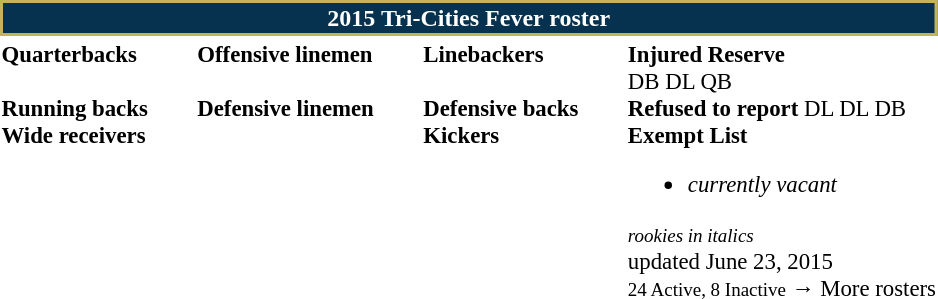<table class="toccolours" style="text-align: left;">
<tr>
<th colspan="7" style="background:#06324F; border:2px solid #C5B358; color:white; text-align:center;"><strong>2015 Tri-Cities Fever roster</strong></th>
</tr>
<tr>
<td style="font-size: 95%;vertical-align:top;"><strong>Quarterbacks</strong><br>
<br><strong>Running backs</strong>
<br><strong>Wide receivers</strong>




</td>
<td style="width: 25px;"></td>
<td style="font-size: 95%;vertical-align:top;"><strong>Offensive linemen</strong><br>

<br><strong>Defensive linemen</strong>





</td>
<td style="width: 25px;"></td>
<td style="font-size: 95%;vertical-align:top;"><strong>Linebackers</strong><br>
<br><strong>Defensive backs</strong>



<br><strong>Kickers</strong>
</td>
<td style="width: 25px;"></td>
<td style="font-size: 95%;vertical-align:top;"><strong>Injured Reserve</strong><br> DB


 DL
 QB<br><strong>Refused to report</strong>
 DL
 DL
 DB<br><strong>Exempt List</strong><ul><li><em>currently vacant</em></li></ul><small><em>rookies in italics</em></small><br>
 updated June 23, 2015<br>
<small>24 Active, 8 Inactive</small>
→ More rosters</td>
</tr>
<tr>
</tr>
</table>
